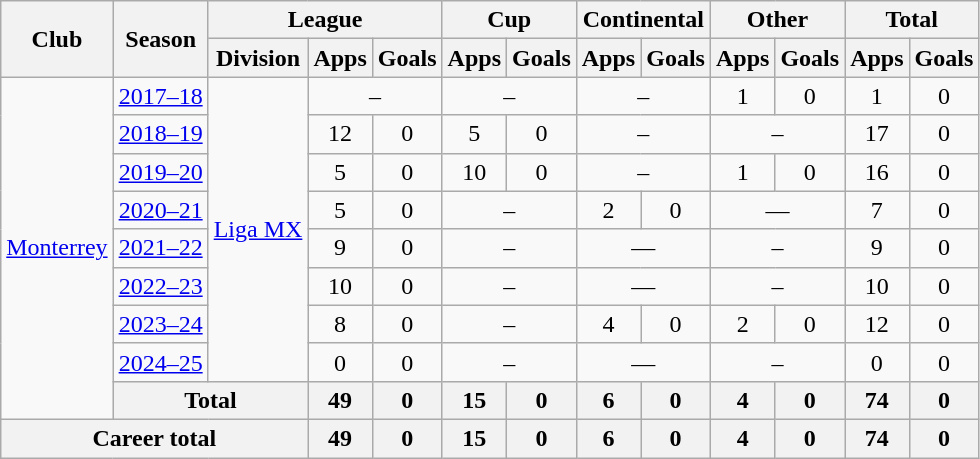<table class="wikitable" style="text-align: center">
<tr>
<th rowspan="2">Club</th>
<th rowspan="2">Season</th>
<th colspan="3">League</th>
<th colspan="2">Cup</th>
<th colspan="2">Continental</th>
<th colspan="2">Other</th>
<th colspan="2">Total</th>
</tr>
<tr>
<th>Division</th>
<th>Apps</th>
<th>Goals</th>
<th>Apps</th>
<th>Goals</th>
<th>Apps</th>
<th>Goals</th>
<th>Apps</th>
<th>Goals</th>
<th>Apps</th>
<th>Goals</th>
</tr>
<tr>
<td rowspan="9"><a href='#'>Monterrey</a></td>
<td><a href='#'>2017–18</a></td>
<td rowspan="8"><a href='#'>Liga MX</a></td>
<td colspan="2">–</td>
<td colspan="2">–</td>
<td colspan="2">–</td>
<td>1</td>
<td>0</td>
<td>1</td>
<td>0</td>
</tr>
<tr>
<td><a href='#'>2018–19</a></td>
<td>12</td>
<td>0</td>
<td>5</td>
<td>0</td>
<td colspan=2>–</td>
<td colspan=2>–</td>
<td>17</td>
<td>0</td>
</tr>
<tr>
<td><a href='#'>2019–20</a></td>
<td>5</td>
<td>0</td>
<td>10</td>
<td>0</td>
<td colspan=2>–</td>
<td>1</td>
<td>0</td>
<td>16</td>
<td>0</td>
</tr>
<tr>
<td><a href='#'>2020–21</a></td>
<td>5</td>
<td>0</td>
<td colspan=2>–</td>
<td>2</td>
<td>0</td>
<td colspan="2">—</td>
<td>7</td>
<td>0</td>
</tr>
<tr>
<td><a href='#'>2021–22</a></td>
<td>9</td>
<td>0</td>
<td colspan=2>–</td>
<td colspan="2">—</td>
<td colspan=2>–</td>
<td>9</td>
<td>0</td>
</tr>
<tr>
<td><a href='#'>2022–23</a></td>
<td>10</td>
<td>0</td>
<td colspan=2>–</td>
<td colspan="2">—</td>
<td colspan=2>–</td>
<td>10</td>
<td>0</td>
</tr>
<tr>
<td><a href='#'>2023–24</a></td>
<td>8</td>
<td>0</td>
<td colspan=2>–</td>
<td>4</td>
<td>0</td>
<td>2</td>
<td>0</td>
<td>12</td>
<td>0</td>
</tr>
<tr>
<td><a href='#'>2024–25</a></td>
<td>0</td>
<td>0</td>
<td colspan=2>–</td>
<td colspan="2">—</td>
<td colspan=2>–</td>
<td>0</td>
<td>0</td>
</tr>
<tr>
<th colspan="2">Total</th>
<th>49</th>
<th>0</th>
<th>15</th>
<th>0</th>
<th>6</th>
<th>0</th>
<th>4</th>
<th>0</th>
<th>74</th>
<th>0</th>
</tr>
<tr>
<th colspan="3"><strong>Career total</strong></th>
<th>49</th>
<th>0</th>
<th>15</th>
<th>0</th>
<th>6</th>
<th>0</th>
<th>4</th>
<th>0</th>
<th>74</th>
<th>0</th>
</tr>
</table>
